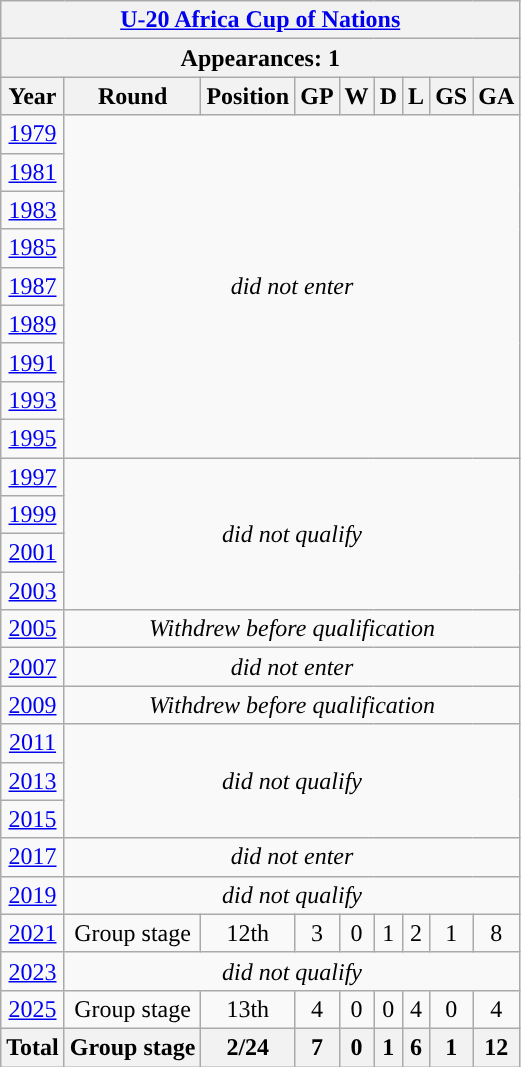<table class="wikitable" style="text-align: center;">
<tr>
<th colspan=9><a href='#'>U-20 Africa Cup of Nations</a></th>
</tr>
<tr>
<th colspan=9>Appearances: 1</th>
</tr>
<tr>
<th>Year</th>
<th>Round</th>
<th>Position</th>
<th>GP</th>
<th>W</th>
<th>D</th>
<th>L</th>
<th>GS</th>
<th>GA</th>
</tr>
<tr>
<td> <a href='#'>1979</a></td>
<td rowspan=9 colspan=8><em>did not enter</em></td>
</tr>
<tr>
<td> <a href='#'>1981</a></td>
</tr>
<tr>
<td> <a href='#'>1983</a></td>
</tr>
<tr>
<td> <a href='#'>1985</a></td>
</tr>
<tr>
<td> <a href='#'>1987</a></td>
</tr>
<tr>
<td> <a href='#'>1989</a></td>
</tr>
<tr>
<td> <a href='#'>1991</a></td>
</tr>
<tr>
<td> <a href='#'>1993</a></td>
</tr>
<tr>
<td> <a href='#'>1995</a></td>
</tr>
<tr>
<td> <a href='#'>1997</a></td>
<td rowspan=4 colspan=8><em>did not qualify</em></td>
</tr>
<tr>
<td> <a href='#'>1999</a></td>
</tr>
<tr>
<td> <a href='#'>2001</a></td>
</tr>
<tr>
<td> <a href='#'>2003</a></td>
</tr>
<tr>
<td> <a href='#'>2005</a></td>
<td colspan=8><em>Withdrew before qualification</em></td>
</tr>
<tr>
<td> <a href='#'>2007</a></td>
<td colspan=8><em>did not enter</em></td>
</tr>
<tr>
<td> <a href='#'>2009</a></td>
<td colspan=8><em>Withdrew before qualification</em></td>
</tr>
<tr>
<td> <a href='#'>2011</a></td>
<td rowspan=3 colspan=8><em>did not qualify</em></td>
</tr>
<tr>
<td> <a href='#'>2013</a></td>
</tr>
<tr>
<td> <a href='#'>2015</a></td>
</tr>
<tr>
<td> <a href='#'>2017</a></td>
<td colspan=8><em>did not enter</em></td>
</tr>
<tr>
<td> <a href='#'>2019</a></td>
<td colspan=8><em>did not qualify</em></td>
</tr>
<tr>
<td> <a href='#'>2021</a></td>
<td>Group stage</td>
<td>12th</td>
<td>3</td>
<td>0</td>
<td>1</td>
<td>2</td>
<td>1</td>
<td>8</td>
</tr>
<tr>
<td> <a href='#'>2023</a></td>
<td colspan=8><em>did not qualify</em></td>
</tr>
<tr>
<td> <a href='#'>2025</a></td>
<td>Group stage</td>
<td>13th</td>
<td>4</td>
<td>0</td>
<td>0</td>
<td>4</td>
<td>0</td>
<td>4</td>
</tr>
<tr>
<th>Total</th>
<th>Group stage</th>
<th>2/24</th>
<th>7</th>
<th>0</th>
<th>1</th>
<th>6</th>
<th>1</th>
<th>12</th>
</tr>
</table>
